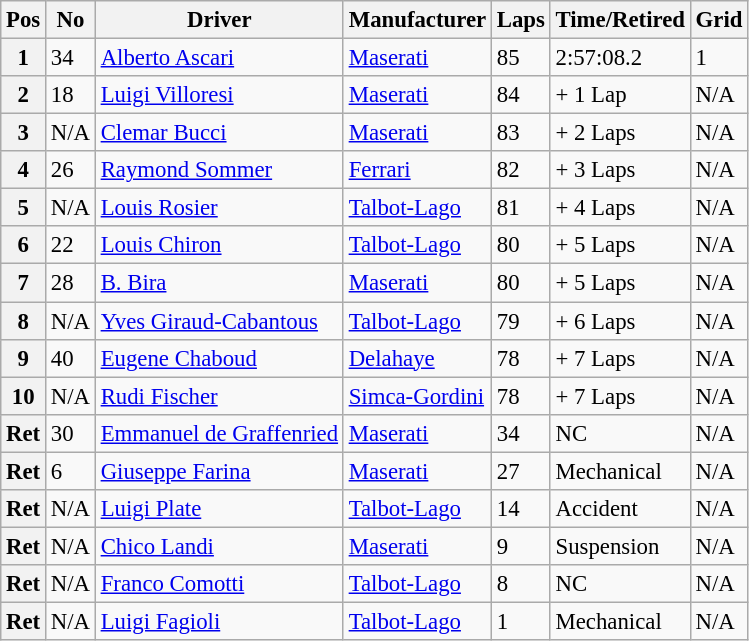<table class="wikitable" style="font-size: 95%;">
<tr>
<th>Pos</th>
<th>No</th>
<th>Driver</th>
<th>Manufacturer</th>
<th>Laps</th>
<th>Time/Retired</th>
<th>Grid</th>
</tr>
<tr>
<th>1</th>
<td>34</td>
<td> <a href='#'>Alberto Ascari</a></td>
<td><a href='#'>Maserati</a></td>
<td>85</td>
<td>2:57:08.2</td>
<td>1</td>
</tr>
<tr>
<th>2</th>
<td>18</td>
<td> <a href='#'>Luigi Villoresi</a></td>
<td><a href='#'>Maserati</a></td>
<td>84</td>
<td>+ 1 Lap</td>
<td>N/A</td>
</tr>
<tr>
<th>3</th>
<td>N/A</td>
<td> <a href='#'>Clemar Bucci</a></td>
<td><a href='#'>Maserati</a></td>
<td>83</td>
<td>+ 2 Laps</td>
<td>N/A</td>
</tr>
<tr>
<th>4</th>
<td>26</td>
<td> <a href='#'>Raymond Sommer</a></td>
<td><a href='#'>Ferrari</a></td>
<td>82</td>
<td>+ 3 Laps</td>
<td>N/A</td>
</tr>
<tr>
<th>5</th>
<td>N/A</td>
<td> <a href='#'>Louis Rosier</a></td>
<td><a href='#'>Talbot-Lago</a></td>
<td>81</td>
<td>+ 4 Laps</td>
<td>N/A</td>
</tr>
<tr>
<th>6</th>
<td>22</td>
<td> <a href='#'>Louis Chiron</a></td>
<td><a href='#'>Talbot-Lago</a></td>
<td>80</td>
<td>+ 5 Laps</td>
<td>N/A</td>
</tr>
<tr>
<th>7</th>
<td>28</td>
<td> <a href='#'>B. Bira</a></td>
<td><a href='#'>Maserati</a></td>
<td>80</td>
<td>+ 5 Laps</td>
<td>N/A</td>
</tr>
<tr>
<th>8</th>
<td>N/A</td>
<td> <a href='#'>Yves Giraud-Cabantous</a></td>
<td><a href='#'>Talbot-Lago</a></td>
<td>79</td>
<td>+ 6 Laps</td>
<td>N/A</td>
</tr>
<tr>
<th>9</th>
<td>40</td>
<td> <a href='#'>Eugene Chaboud</a></td>
<td><a href='#'>Delahaye</a></td>
<td>78</td>
<td>+ 7 Laps</td>
<td>N/A</td>
</tr>
<tr>
<th>10</th>
<td>N/A</td>
<td> <a href='#'>Rudi Fischer</a></td>
<td><a href='#'>Simca-Gordini</a></td>
<td>78</td>
<td>+ 7 Laps</td>
<td>N/A</td>
</tr>
<tr>
<th>Ret</th>
<td>30</td>
<td> <a href='#'>Emmanuel de Graffenried</a></td>
<td><a href='#'>Maserati</a></td>
<td>34</td>
<td>NC</td>
<td>N/A</td>
</tr>
<tr>
<th>Ret</th>
<td>6</td>
<td> <a href='#'>Giuseppe Farina</a></td>
<td><a href='#'>Maserati</a></td>
<td>27</td>
<td>Mechanical</td>
<td>N/A</td>
</tr>
<tr>
<th>Ret</th>
<td>N/A</td>
<td> <a href='#'>Luigi Plate</a></td>
<td><a href='#'>Talbot-Lago</a></td>
<td>14</td>
<td>Accident</td>
<td>N/A</td>
</tr>
<tr>
<th>Ret</th>
<td>N/A</td>
<td> <a href='#'>Chico Landi</a></td>
<td><a href='#'>Maserati</a></td>
<td>9</td>
<td>Suspension</td>
<td>N/A</td>
</tr>
<tr>
<th>Ret</th>
<td>N/A</td>
<td> <a href='#'>Franco Comotti</a></td>
<td><a href='#'>Talbot-Lago</a></td>
<td>8</td>
<td>NC</td>
<td>N/A</td>
</tr>
<tr>
<th>Ret</th>
<td>N/A</td>
<td> <a href='#'>Luigi Fagioli</a></td>
<td><a href='#'>Talbot-Lago</a></td>
<td>1</td>
<td>Mechanical</td>
<td>N/A</td>
</tr>
</table>
